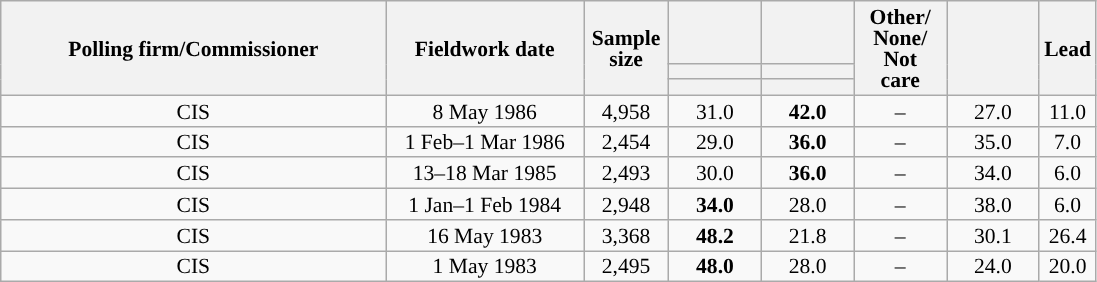<table class="wikitable collapsible collapsed" style="text-align:center; font-size:90%; line-height:14px;">
<tr style="height:42px;">
<th style="width:250px;" rowspan="3">Polling firm/Commissioner</th>
<th style="width:125px;" rowspan="3">Fieldwork date</th>
<th style="width:50px;" rowspan="3">Sample size</th>
<th style="width:55px;"></th>
<th style="width:55px;"></th>
<th style="width:55px;" rowspan="3">Other/<br>None/<br>Not<br>care</th>
<th style="width:55px;" rowspan="3"></th>
<th style="width:30px;" rowspan="3">Lead</th>
</tr>
<tr>
<th style="color:inherit;background:"></th>
<th style="color:inherit;background:"></th>
</tr>
<tr>
<th></th>
<th></th>
</tr>
<tr>
<td>CIS</td>
<td>8 May 1986</td>
<td>4,958</td>
<td>31.0</td>
<td><strong>42.0</strong></td>
<td>–</td>
<td>27.0</td>
<td style="background:">11.0</td>
</tr>
<tr>
<td>CIS</td>
<td>1 Feb–1 Mar 1986</td>
<td>2,454</td>
<td>29.0</td>
<td><strong>36.0</strong></td>
<td>–</td>
<td>35.0</td>
<td style="background:">7.0</td>
</tr>
<tr>
<td>CIS</td>
<td>13–18 Mar 1985</td>
<td>2,493</td>
<td>30.0</td>
<td><strong>36.0</strong></td>
<td>–</td>
<td>34.0</td>
<td style="background:">6.0</td>
</tr>
<tr>
<td>CIS</td>
<td>1 Jan–1 Feb 1984</td>
<td>2,948</td>
<td><strong>34.0</strong></td>
<td>28.0</td>
<td>–</td>
<td>38.0</td>
<td style="background:">6.0</td>
</tr>
<tr>
<td>CIS</td>
<td>16 May 1983</td>
<td>3,368</td>
<td><strong>48.2</strong></td>
<td>21.8</td>
<td>–</td>
<td>30.1</td>
<td style="background:">26.4</td>
</tr>
<tr>
<td>CIS</td>
<td>1 May 1983</td>
<td>2,495</td>
<td><strong>48.0</strong></td>
<td>28.0</td>
<td>–</td>
<td>24.0</td>
<td style="background:">20.0</td>
</tr>
</table>
